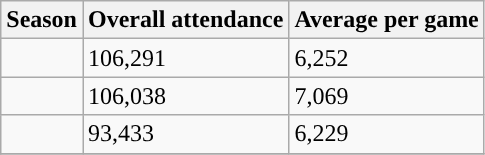<table class="wikitable sortable plainrowheaders">
<tr>
<th>Season</th>
<th>Overall attendance</th>
<th>Average per game</th>
</tr>
<tr>
<td></td>
<td>106,291</td>
<td>6,252</td>
</tr>
<tr>
<td></td>
<td>106,038</td>
<td>7,069</td>
</tr>
<tr>
<td></td>
<td>93,433</td>
<td>6,229</td>
</tr>
<tr>
</tr>
</table>
